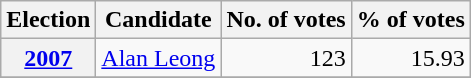<table class=wikitable style="text-align: right;">
<tr align=center>
<th>Election</th>
<th>Candidate</th>
<th>No. of votes</th>
<th>% of votes</th>
</tr>
<tr>
<th><a href='#'>2007</a></th>
<td align=left><a href='#'>Alan Leong</a></td>
<td>123</td>
<td>15.93</td>
</tr>
<tr>
</tr>
</table>
